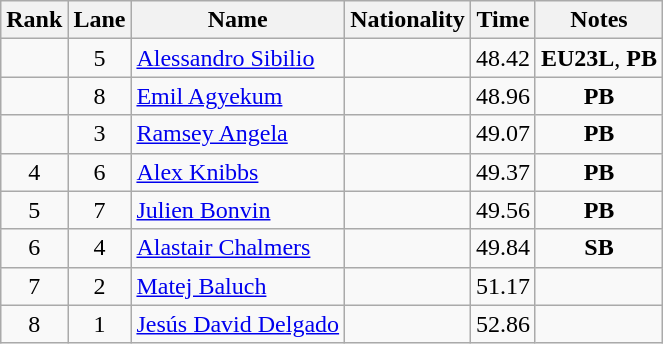<table class="wikitable sortable" style="text-align:center">
<tr>
<th>Rank</th>
<th>Lane</th>
<th>Name</th>
<th>Nationality</th>
<th>Time</th>
<th>Notes</th>
</tr>
<tr>
<td></td>
<td>5</td>
<td align=left><a href='#'>Alessandro Sibilio</a></td>
<td align=left></td>
<td>48.42</td>
<td><strong>EU23L</strong>, <strong>PB</strong></td>
</tr>
<tr>
<td></td>
<td>8</td>
<td align=left><a href='#'>Emil Agyekum</a></td>
<td align=left></td>
<td>48.96</td>
<td><strong>PB</strong></td>
</tr>
<tr>
<td></td>
<td>3</td>
<td align=left><a href='#'>Ramsey Angela</a></td>
<td align=left></td>
<td>49.07</td>
<td><strong>PB</strong></td>
</tr>
<tr>
<td>4</td>
<td>6</td>
<td align=left><a href='#'>Alex Knibbs</a></td>
<td align=left></td>
<td>49.37</td>
<td><strong>PB</strong></td>
</tr>
<tr>
<td>5</td>
<td>7</td>
<td align=left><a href='#'>Julien Bonvin</a></td>
<td align=left></td>
<td>49.56</td>
<td><strong>PB</strong></td>
</tr>
<tr>
<td>6</td>
<td>4</td>
<td align=left><a href='#'>Alastair Chalmers</a></td>
<td align=left></td>
<td>49.84</td>
<td><strong>SB</strong></td>
</tr>
<tr>
<td>7</td>
<td>2</td>
<td align=left><a href='#'>Matej Baluch</a></td>
<td align=left></td>
<td>51.17</td>
<td></td>
</tr>
<tr>
<td>8</td>
<td>1</td>
<td align=left><a href='#'>Jesús David Delgado</a></td>
<td align=left></td>
<td>52.86</td>
<td></td>
</tr>
</table>
